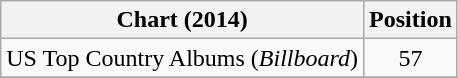<table class="wikitable">
<tr>
<th>Chart (2014)</th>
<th>Position</th>
</tr>
<tr>
<td>US Top Country Albums (<em>Billboard</em>)</td>
<td style="text-align:center;">57</td>
</tr>
<tr>
</tr>
</table>
